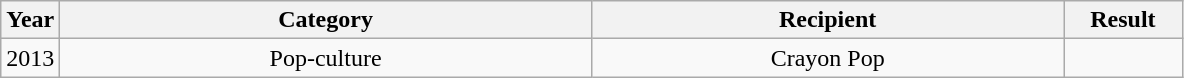<table class="wikitable" style="text-align:center">
<tr>
<th width="5%">Year</th>
<th width="45%">Category</th>
<th width="40%">Recipient</th>
<th width="10%">Result</th>
</tr>
<tr>
<td>2013</td>
<td>Pop-culture</td>
<td>Crayon Pop</td>
<td></td>
</tr>
</table>
